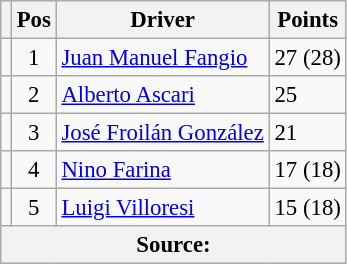<table class="wikitable" style="font-size: 95%;">
<tr>
<th></th>
<th>Pos</th>
<th>Driver</th>
<th>Points</th>
</tr>
<tr>
<td align="left"></td>
<td align="center">1</td>
<td> <a href='#'>Juan Manuel Fangio</a></td>
<td align="left">27 (28)</td>
</tr>
<tr>
<td align="left"></td>
<td align="center">2</td>
<td> <a href='#'>Alberto Ascari</a></td>
<td align="left">25</td>
</tr>
<tr>
<td align="left"></td>
<td align="center">3</td>
<td> <a href='#'>José Froilán González</a></td>
<td align="left">21</td>
</tr>
<tr>
<td align="left"></td>
<td align="center">4</td>
<td> <a href='#'>Nino Farina</a></td>
<td align="left">17 (18)</td>
</tr>
<tr>
<td align="left"></td>
<td align="center">5</td>
<td> <a href='#'>Luigi Villoresi</a></td>
<td align="left">15 (18)</td>
</tr>
<tr>
<th colspan=4>Source:</th>
</tr>
</table>
